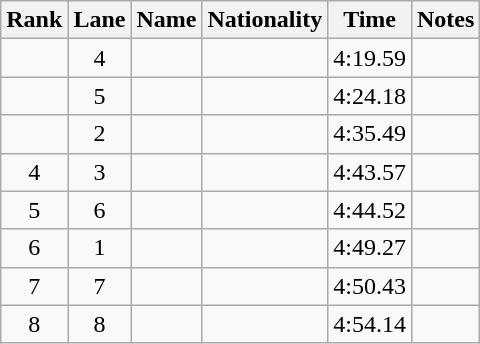<table class="wikitable sortable" style="text-align:center">
<tr>
<th>Rank</th>
<th>Lane</th>
<th>Name</th>
<th>Nationality</th>
<th>Time</th>
<th>Notes</th>
</tr>
<tr>
<td></td>
<td>4</td>
<td style="text-align:left"></td>
<td style="text-align:left"></td>
<td>4:19.59</td>
<td></td>
</tr>
<tr>
<td></td>
<td>5</td>
<td style="text-align:left"></td>
<td style="text-align:left"></td>
<td>4:24.18</td>
<td></td>
</tr>
<tr>
<td></td>
<td>2</td>
<td style="text-align:left"></td>
<td style="text-align:left"></td>
<td>4:35.49</td>
<td></td>
</tr>
<tr>
<td>4</td>
<td>3</td>
<td style="text-align:left"></td>
<td style="text-align:left"></td>
<td>4:43.57</td>
<td></td>
</tr>
<tr>
<td>5</td>
<td>6</td>
<td style="text-align:left"></td>
<td style="text-align:left"></td>
<td>4:44.52</td>
<td></td>
</tr>
<tr>
<td>6</td>
<td>1</td>
<td style="text-align:left"></td>
<td style="text-align:left"></td>
<td>4:49.27</td>
<td></td>
</tr>
<tr>
<td>7</td>
<td>7</td>
<td style="text-align:left"></td>
<td style="text-align:left"></td>
<td>4:50.43</td>
<td></td>
</tr>
<tr>
<td>8</td>
<td>8</td>
<td style="text-align:left"></td>
<td style="text-align:left"></td>
<td>4:54.14</td>
<td></td>
</tr>
</table>
